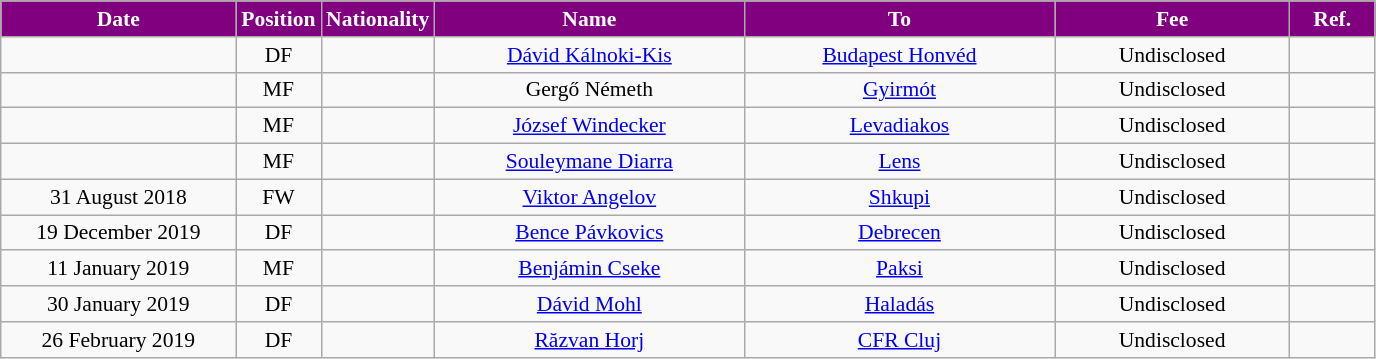<table class="wikitable"  style="text-align:center; font-size:90%; ">
<tr>
<th style="background:purple; color:white; width:150px;">Date</th>
<th style="background:purple; color:white; width:50px;">Position</th>
<th style="background:purple; color:white; width:50px;">Nationality</th>
<th style="background:purple; color:white; width:200px;">Name</th>
<th style="background:purple; color:white; width:200px;">To</th>
<th style="background:purple; color:white; width:150px;">Fee</th>
<th style="background:purple; color:white; width:50px;">Ref.</th>
</tr>
<tr>
<td></td>
<td>DF</td>
<td></td>
<td><a href='#'>Dávid Kálnoki-Kis</a></td>
<td><a href='#'>Budapest Honvéd</a></td>
<td>Undisclosed</td>
<td></td>
</tr>
<tr>
<td></td>
<td>MF</td>
<td></td>
<td>Gergő Németh</td>
<td><a href='#'>Gyirmót</a></td>
<td>Undisclosed</td>
<td></td>
</tr>
<tr>
<td></td>
<td>MF</td>
<td></td>
<td><a href='#'>József Windecker</a></td>
<td><a href='#'>Levadiakos</a></td>
<td>Undisclosed</td>
<td></td>
</tr>
<tr>
<td></td>
<td>MF</td>
<td></td>
<td><a href='#'>Souleymane Diarra</a></td>
<td><a href='#'>Lens</a></td>
<td>Undisclosed</td>
<td></td>
</tr>
<tr>
<td>31 August 2018</td>
<td>FW</td>
<td></td>
<td><a href='#'>Viktor Angelov</a></td>
<td><a href='#'>Shkupi</a></td>
<td>Undisclosed</td>
<td></td>
</tr>
<tr>
<td>19 December 2019</td>
<td>DF</td>
<td></td>
<td><a href='#'>Bence Pávkovics</a></td>
<td><a href='#'>Debrecen</a></td>
<td>Undisclosed</td>
<td></td>
</tr>
<tr>
<td>11 January 2019</td>
<td>MF</td>
<td></td>
<td><a href='#'>Benjámin Cseke</a></td>
<td><a href='#'>Paksi</a></td>
<td>Undisclosed</td>
<td></td>
</tr>
<tr>
<td>30 January 2019</td>
<td>DF</td>
<td></td>
<td><a href='#'>Dávid Mohl</a></td>
<td><a href='#'>Haladás</a></td>
<td>Undisclosed</td>
<td></td>
</tr>
<tr>
<td>26 February 2019</td>
<td>DF</td>
<td></td>
<td><a href='#'>Răzvan Horj</a></td>
<td><a href='#'>CFR Cluj</a></td>
<td>Undisclosed</td>
<td></td>
</tr>
</table>
